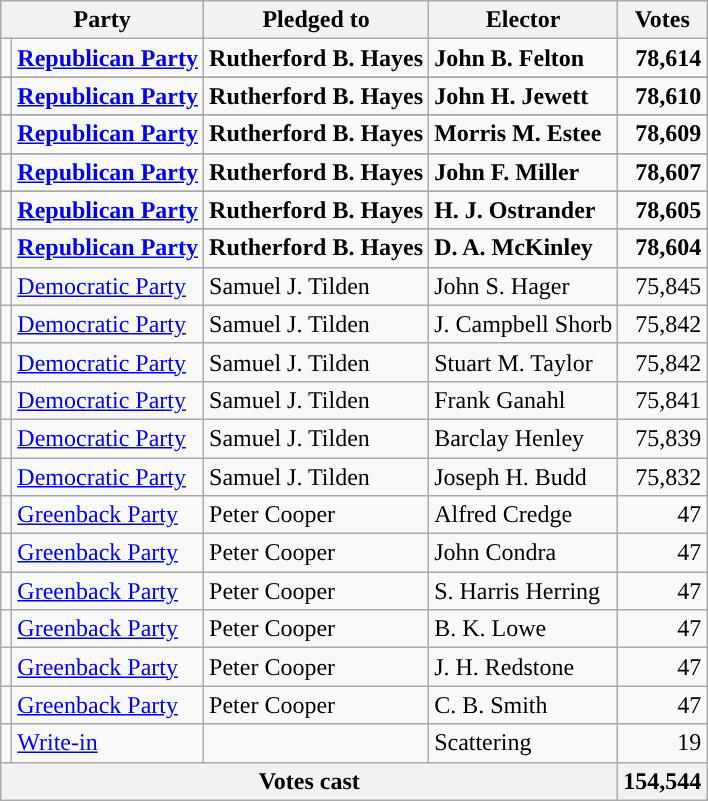<table class="wikitable">
<tr>
<th colspan=2>Party</th>
<th>Pledged to</th>
<th>Elector</th>
<th>Votes</th>
</tr>
<tr style="font-weight:bold">
<td></td>
<td><a href='#'>Republican Party</a></td>
<td>Rutherford B. Hayes</td>
<td>John B. Felton</td>
<td align="right">78,614</td>
</tr>
<tr>
</tr>
<tr style="font-weight:bold">
<td></td>
<td><a href='#'>Republican Party</a></td>
<td>Rutherford B. Hayes</td>
<td>John H. Jewett</td>
<td align="right">78,610</td>
</tr>
<tr>
</tr>
<tr style="font-weight:bold">
<td></td>
<td><a href='#'>Republican Party</a></td>
<td>Rutherford B. Hayes</td>
<td>Morris M. Estee</td>
<td align="right">78,609</td>
</tr>
<tr>
</tr>
<tr style="font-weight:bold">
<td></td>
<td><a href='#'>Republican Party</a></td>
<td>Rutherford B. Hayes</td>
<td>John F. Miller</td>
<td align="right">78,607</td>
</tr>
<tr>
</tr>
<tr style="font-weight:bold">
<td></td>
<td><a href='#'>Republican Party</a></td>
<td>Rutherford B. Hayes</td>
<td>H. J. Ostrander</td>
<td align="right">78,605</td>
</tr>
<tr>
</tr>
<tr style="font-weight:bold">
<td></td>
<td><a href='#'>Republican Party</a></td>
<td>Rutherford B. Hayes</td>
<td>D. A. McKinley</td>
<td align="right">78,604</td>
</tr>
<tr>
<td></td>
<td><a href='#'>Democratic Party</a></td>
<td>Samuel J. Tilden</td>
<td>John S. Hager</td>
<td align="right">75,845</td>
</tr>
<tr>
<td></td>
<td><a href='#'>Democratic Party</a></td>
<td>Samuel J. Tilden</td>
<td>J. Campbell Shorb</td>
<td align="right">75,842</td>
</tr>
<tr>
<td></td>
<td><a href='#'>Democratic Party</a></td>
<td>Samuel J. Tilden</td>
<td>Stuart M. Taylor</td>
<td align="right">75,842</td>
</tr>
<tr>
<td></td>
<td><a href='#'>Democratic Party</a></td>
<td>Samuel J. Tilden</td>
<td>Frank Ganahl</td>
<td align="right">75,841</td>
</tr>
<tr>
<td></td>
<td><a href='#'>Democratic Party</a></td>
<td>Samuel J. Tilden</td>
<td>Barclay Henley</td>
<td align="right">75,839</td>
</tr>
<tr>
<td></td>
<td><a href='#'>Democratic Party</a></td>
<td>Samuel J. Tilden</td>
<td>Joseph H. Budd</td>
<td align="right">75,832</td>
</tr>
<tr>
<td></td>
<td><a href='#'>Greenback Party</a></td>
<td>Peter Cooper</td>
<td>Alfred Credge</td>
<td align="right">47</td>
</tr>
<tr>
<td></td>
<td><a href='#'>Greenback Party</a></td>
<td>Peter Cooper</td>
<td>John Condra</td>
<td align="right">47</td>
</tr>
<tr>
<td></td>
<td><a href='#'>Greenback Party</a></td>
<td>Peter Cooper</td>
<td>S. Harris Herring</td>
<td align="right">47</td>
</tr>
<tr>
<td></td>
<td><a href='#'>Greenback Party</a></td>
<td>Peter Cooper</td>
<td>B. K. Lowe</td>
<td align="right">47</td>
</tr>
<tr>
<td></td>
<td><a href='#'>Greenback Party</a></td>
<td>Peter Cooper</td>
<td>J. H. Redstone</td>
<td align="right">47</td>
</tr>
<tr>
<td></td>
<td><a href='#'>Greenback Party</a></td>
<td>Peter Cooper</td>
<td>C. B. Smith</td>
<td align="right">47</td>
</tr>
<tr>
<td></td>
<td><a href='#'>Write-in</a></td>
<td></td>
<td>Scattering</td>
<td align="right">19</td>
</tr>
<tr>
<th colspan="4">Votes cast</th>
<th>154,544</th>
</tr>
</table>
